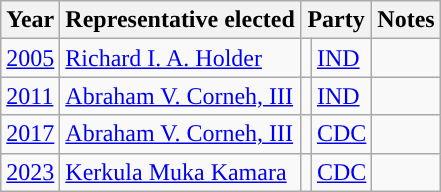<table class="wikitable">
<tr>
<th>Year</th>
<th>Representative elected</th>
<th colspan=2>Party</th>
<th>Notes</th>
</tr>
<tr>
<td><a href='#'>2005</a></td>
<td><a href='#'>Richard I. A. Holder</a></td>
<td></td>
<td><a href='#'>IND</a></td>
<td></td>
</tr>
<tr>
<td><a href='#'>2011</a></td>
<td><a href='#'>Abraham V. Corneh, III</a></td>
<td></td>
<td><a href='#'>IND</a></td>
<td></td>
</tr>
<tr>
<td><a href='#'>2017</a></td>
<td><a href='#'>Abraham V. Corneh, III</a></td>
<td></td>
<td><a href='#'>CDC</a></td>
<td></td>
</tr>
<tr>
<td><a href='#'>2023</a></td>
<td><a href='#'>Kerkula Muka Kamara</a></td>
<td></td>
<td><a href='#'>CDC</a></td>
<td></td>
</tr>
</table>
